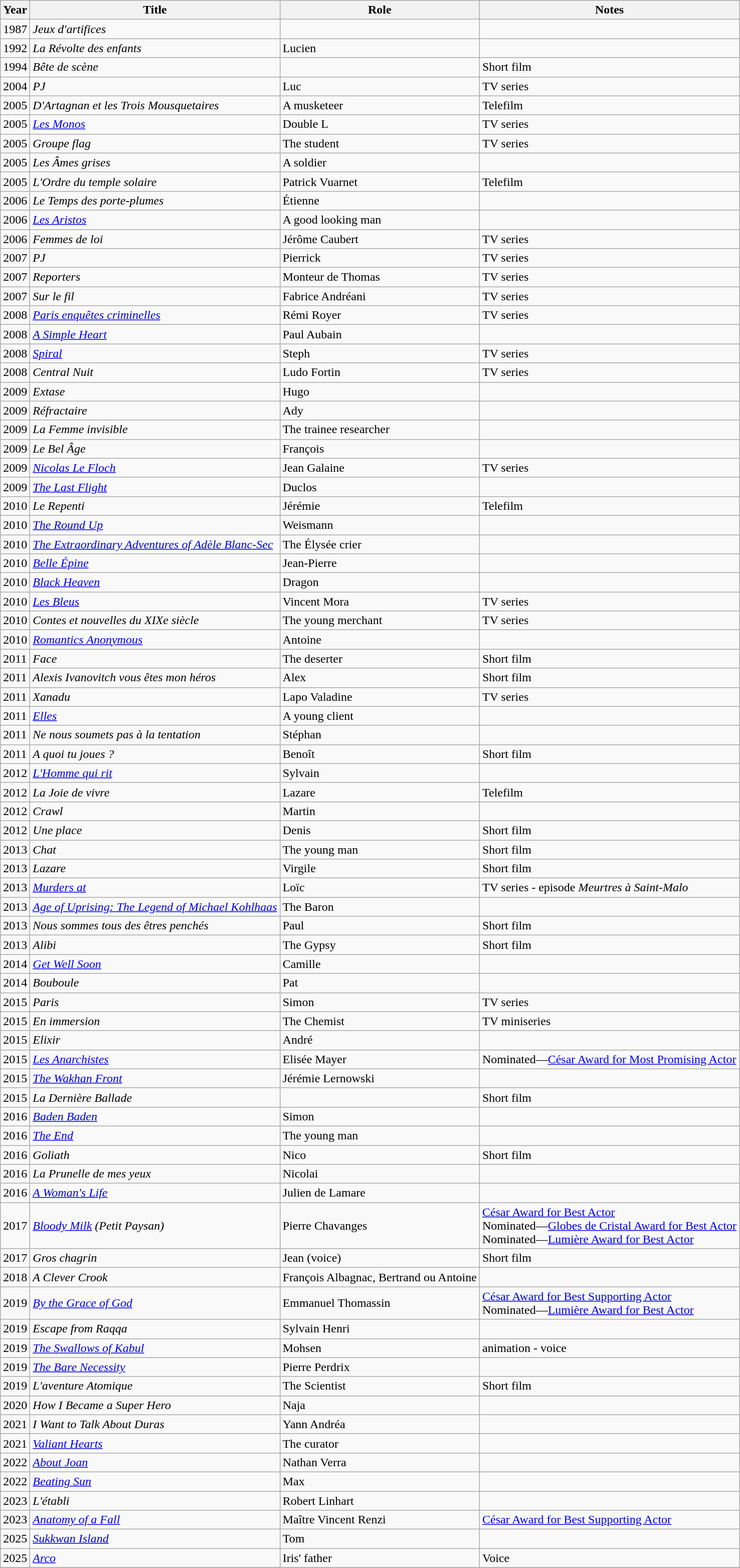<table class="wikitable sortable">
<tr>
<th>Year</th>
<th>Title</th>
<th>Role</th>
<th class="unsortable">Notes</th>
</tr>
<tr>
<td>1987</td>
<td><em>Jeux d'artifices</em></td>
<td></td>
<td></td>
</tr>
<tr>
<td>1992</td>
<td><em>La Révolte des enfants</em></td>
<td>Lucien</td>
<td></td>
</tr>
<tr>
<td>1994</td>
<td><em>Bête de scène</em></td>
<td></td>
<td>Short film</td>
</tr>
<tr>
<td>2004</td>
<td><em>PJ</em></td>
<td>Luc</td>
<td>TV series</td>
</tr>
<tr>
<td>2005</td>
<td><em>D'Artagnan et les Trois Mousquetaires</em></td>
<td>A musketeer</td>
<td>Telefilm</td>
</tr>
<tr>
<td>2005</td>
<td><em><a href='#'>Les Monos</a></em></td>
<td>Double L</td>
<td>TV series</td>
</tr>
<tr>
<td>2005</td>
<td><em>Groupe flag</em></td>
<td>The student</td>
<td>TV series</td>
</tr>
<tr>
<td>2005</td>
<td><em>Les Âmes grises</em></td>
<td>A soldier</td>
<td></td>
</tr>
<tr>
<td>2005</td>
<td><em>L'Ordre du temple solaire</em></td>
<td>Patrick Vuarnet</td>
<td>Telefilm</td>
</tr>
<tr>
<td>2006</td>
<td><em>Le Temps des porte-plumes</em></td>
<td>Étienne</td>
<td></td>
</tr>
<tr>
<td>2006</td>
<td><em><a href='#'>Les Aristos</a></em></td>
<td>A good looking man</td>
<td></td>
</tr>
<tr>
<td>2006</td>
<td><em>Femmes de loi</em></td>
<td>Jérôme Caubert</td>
<td>TV series</td>
</tr>
<tr>
<td>2007</td>
<td><em>PJ</em></td>
<td>Pierrick</td>
<td>TV series</td>
</tr>
<tr>
<td>2007</td>
<td><em>Reporters</em></td>
<td>Monteur de Thomas</td>
<td>TV series</td>
</tr>
<tr>
<td>2007</td>
<td><em>Sur le fil</em></td>
<td>Fabrice Andréani</td>
<td>TV series</td>
</tr>
<tr>
<td>2008</td>
<td><em><a href='#'>Paris enquêtes criminelles</a></em></td>
<td>Rémi Royer</td>
<td>TV series</td>
</tr>
<tr>
<td>2008</td>
<td><em><a href='#'>A Simple Heart</a></em></td>
<td>Paul Aubain</td>
<td></td>
</tr>
<tr>
<td>2008</td>
<td><em><a href='#'>Spiral</a></em></td>
<td>Steph</td>
<td>TV series</td>
</tr>
<tr>
<td>2008</td>
<td><em>Central Nuit</em></td>
<td>Ludo Fortin</td>
<td>TV series</td>
</tr>
<tr>
<td>2009</td>
<td><em>Extase</em></td>
<td>Hugo</td>
<td></td>
</tr>
<tr>
<td>2009</td>
<td><em>Réfractaire</em></td>
<td>Ady</td>
<td></td>
</tr>
<tr>
<td>2009</td>
<td><em>La Femme invisible</em></td>
<td>The trainee researcher</td>
<td></td>
</tr>
<tr>
<td>2009</td>
<td><em>Le Bel Âge</em></td>
<td>François</td>
<td></td>
</tr>
<tr>
<td>2009</td>
<td><em><a href='#'>Nicolas Le Floch</a></em></td>
<td>Jean Galaine</td>
<td>TV series</td>
</tr>
<tr>
<td>2009</td>
<td><em><a href='#'>The Last Flight</a></em></td>
<td>Duclos</td>
<td></td>
</tr>
<tr>
<td>2010</td>
<td><em>Le Repenti</em></td>
<td>Jérémie</td>
<td>Telefilm</td>
</tr>
<tr>
<td>2010</td>
<td><em><a href='#'>The Round Up</a></em></td>
<td>Weismann</td>
<td></td>
</tr>
<tr>
<td>2010</td>
<td><em><a href='#'>The Extraordinary Adventures of Adèle Blanc-Sec</a></em></td>
<td>The Élysée crier</td>
<td></td>
</tr>
<tr>
<td>2010</td>
<td><em><a href='#'>Belle Épine</a></em></td>
<td>Jean-Pierre</td>
<td></td>
</tr>
<tr>
<td>2010</td>
<td><em><a href='#'>Black Heaven</a></em></td>
<td>Dragon</td>
<td></td>
</tr>
<tr>
<td>2010</td>
<td><em><a href='#'>Les Bleus</a></em></td>
<td>Vincent Mora</td>
<td>TV series</td>
</tr>
<tr>
<td>2010</td>
<td><em>Contes et nouvelles du XIXe siècle</em></td>
<td>The young merchant</td>
<td>TV series</td>
</tr>
<tr>
<td>2010</td>
<td><em><a href='#'>Romantics Anonymous</a></em></td>
<td>Antoine</td>
<td></td>
</tr>
<tr>
<td>2011</td>
<td><em>Face</em></td>
<td>The deserter</td>
<td>Short film</td>
</tr>
<tr>
<td>2011</td>
<td><em>Alexis Ivanovitch vous êtes mon héros</em></td>
<td>Alex</td>
<td>Short film</td>
</tr>
<tr>
<td>2011</td>
<td><em>Xanadu</em></td>
<td>Lapo Valadine</td>
<td>TV series</td>
</tr>
<tr>
<td>2011</td>
<td><em><a href='#'>Elles</a></em></td>
<td>A young client</td>
<td></td>
</tr>
<tr>
<td>2011</td>
<td><em>Ne nous soumets pas à la tentation</em></td>
<td>Stéphan</td>
<td></td>
</tr>
<tr>
<td>2011</td>
<td><em>A quoi tu joues ?</em></td>
<td>Benoît</td>
<td>Short film</td>
</tr>
<tr>
<td>2012</td>
<td><em><a href='#'>L'Homme qui rit</a></em></td>
<td>Sylvain</td>
<td></td>
</tr>
<tr>
<td>2012</td>
<td><em>La Joie de vivre</em></td>
<td>Lazare</td>
<td>Telefilm</td>
</tr>
<tr>
<td>2012</td>
<td><em>Crawl</em></td>
<td>Martin</td>
<td></td>
</tr>
<tr>
<td>2012</td>
<td><em>Une place</em></td>
<td>Denis</td>
<td>Short film</td>
</tr>
<tr>
<td>2013</td>
<td><em>Chat</em></td>
<td>The young man</td>
<td>Short film</td>
</tr>
<tr>
<td>2013</td>
<td><em>Lazare</em></td>
<td>Virgile</td>
<td>Short film</td>
</tr>
<tr>
<td>2013</td>
<td><em><a href='#'>Murders at</a></em></td>
<td>Loïc</td>
<td>TV series - episode <em>Meurtres à Saint-Malo</em></td>
</tr>
<tr>
<td>2013</td>
<td><em><a href='#'>Age of Uprising: The Legend of Michael Kohlhaas</a></em></td>
<td>The Baron</td>
<td></td>
</tr>
<tr>
<td>2013</td>
<td><em>Nous sommes tous des êtres penchés</em></td>
<td>Paul</td>
<td>Short film</td>
</tr>
<tr>
<td>2013</td>
<td><em>Alibi</em></td>
<td>The Gypsy</td>
<td>Short film</td>
</tr>
<tr>
<td>2014</td>
<td><em><a href='#'>Get Well Soon</a></em></td>
<td>Camille</td>
<td></td>
</tr>
<tr>
<td>2014</td>
<td><em>Bouboule</em></td>
<td>Pat</td>
<td></td>
</tr>
<tr>
<td>2015</td>
<td><em>Paris</em></td>
<td>Simon</td>
<td>TV series</td>
</tr>
<tr>
<td>2015</td>
<td><em>En immersion</em></td>
<td>The Chemist</td>
<td>TV miniseries</td>
</tr>
<tr>
<td>2015</td>
<td><em>Elixir</em></td>
<td>André</td>
<td></td>
</tr>
<tr>
<td>2015</td>
<td><em><a href='#'>Les Anarchistes</a></em></td>
<td>Elisée Mayer</td>
<td>Nominated—<a href='#'>César Award for Most Promising Actor</a></td>
</tr>
<tr>
<td>2015</td>
<td><em><a href='#'>The Wakhan Front</a></em></td>
<td>Jérémie Lernowski</td>
<td></td>
</tr>
<tr>
<td>2015</td>
<td><em>La Dernière Ballade</em></td>
<td></td>
<td>Short film</td>
</tr>
<tr>
<td>2016</td>
<td><em><a href='#'>Baden Baden</a></em></td>
<td>Simon</td>
<td></td>
</tr>
<tr>
<td>2016</td>
<td><em><a href='#'>The End</a></em></td>
<td>The young man</td>
<td></td>
</tr>
<tr>
<td>2016</td>
<td><em>Goliath</em></td>
<td>Nico</td>
<td>Short film</td>
</tr>
<tr>
<td>2016</td>
<td><em>La Prunelle de mes yeux</em></td>
<td>Nicolai</td>
<td></td>
</tr>
<tr>
<td>2016</td>
<td><em><a href='#'>A Woman's Life</a></em></td>
<td>Julien de Lamare</td>
<td></td>
</tr>
<tr>
<td>2017</td>
<td><em><a href='#'>Bloody Milk</a></em> <em>(Petit Paysan)</em></td>
<td>Pierre Chavanges</td>
<td><a href='#'>César Award for Best Actor</a><br>Nominated—<a href='#'>Globes de Cristal Award for Best Actor</a><br>Nominated—<a href='#'>Lumière Award for Best Actor</a></td>
</tr>
<tr>
<td>2017</td>
<td><em>Gros chagrin</em></td>
<td>Jean (voice)</td>
<td>Short film</td>
</tr>
<tr>
<td>2018</td>
<td><em>A Clever Crook</em></td>
<td>François Albagnac, Bertrand ou Antoine</td>
<td></td>
</tr>
<tr>
<td>2019</td>
<td><em><a href='#'>By the Grace of God</a></em></td>
<td>Emmanuel Thomassin</td>
<td><a href='#'>César Award for Best Supporting Actor</a><br>Nominated—<a href='#'>Lumière Award for Best Actor</a></td>
</tr>
<tr>
<td>2019</td>
<td><em>Escape from Raqqa</em></td>
<td>Sylvain Henri</td>
<td></td>
</tr>
<tr>
<td>2019</td>
<td><em><a href='#'>The Swallows of Kabul</a></em></td>
<td>Mohsen</td>
<td>animation - voice</td>
</tr>
<tr>
<td>2019</td>
<td><em><a href='#'>The Bare Necessity</a></em></td>
<td>Pierre Perdrix</td>
<td></td>
</tr>
<tr>
<td>2019</td>
<td><em>L'aventure Atomique</em></td>
<td>The Scientist</td>
<td>Short film</td>
</tr>
<tr>
<td>2020</td>
<td><em>How I Became a Super Hero</em></td>
<td>Naja</td>
<td></td>
</tr>
<tr>
<td>2021</td>
<td><em>I Want to Talk About Duras</em></td>
<td>Yann Andréa</td>
<td></td>
</tr>
<tr>
<td>2021</td>
<td><em><a href='#'>Valiant Hearts</a></em></td>
<td>The curator</td>
<td></td>
</tr>
<tr>
<td>2022</td>
<td><em><a href='#'>About Joan</a></em></td>
<td>Nathan Verra</td>
<td></td>
</tr>
<tr>
<td>2022</td>
<td><em><a href='#'>Beating Sun</a></em></td>
<td>Max</td>
<td></td>
</tr>
<tr>
<td>2023</td>
<td><em>L'établi</em></td>
<td>Robert Linhart</td>
<td></td>
</tr>
<tr>
<td>2023</td>
<td><em><a href='#'>Anatomy of a Fall</a></em></td>
<td>Maître Vincent Renzi</td>
<td><a href='#'>César Award for Best Supporting Actor</a></td>
</tr>
<tr>
<td>2025</td>
<td><em><a href='#'>Sukkwan Island</a></em></td>
<td>Tom</td>
<td></td>
</tr>
<tr>
<td>2025</td>
<td><em><a href='#'>Arco</a></em></td>
<td>Iris' father</td>
<td>Voice</td>
</tr>
<tr>
</tr>
</table>
